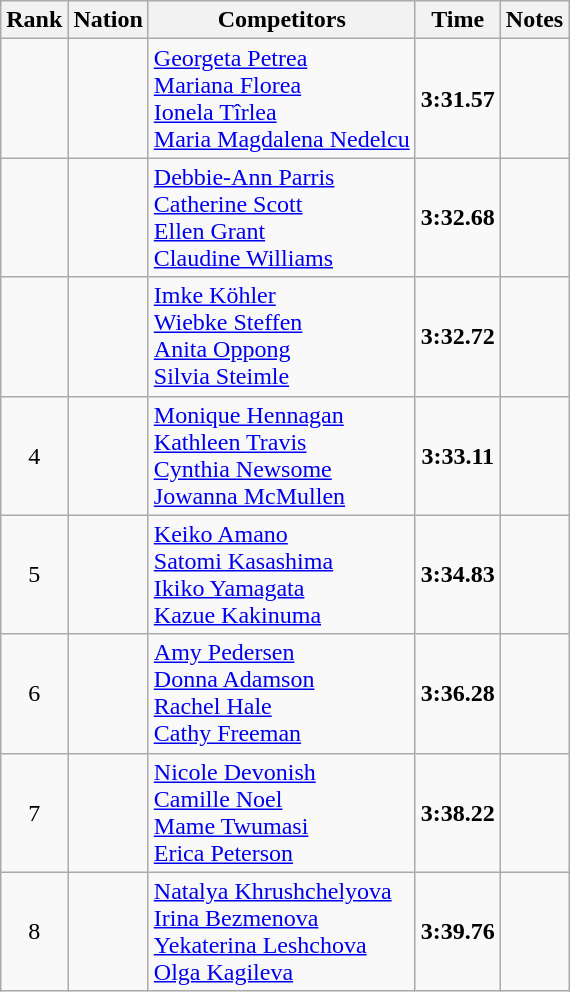<table class="wikitable sortable" style="text-align:center">
<tr>
<th>Rank</th>
<th>Nation</th>
<th>Competitors</th>
<th>Time</th>
<th>Notes</th>
</tr>
<tr>
<td></td>
<td align=left></td>
<td align=left><a href='#'>Georgeta Petrea</a><br><a href='#'>Mariana Florea</a><br><a href='#'>Ionela Tîrlea</a><br><a href='#'>Maria Magdalena Nedelcu</a></td>
<td><strong>3:31.57</strong></td>
<td></td>
</tr>
<tr>
<td></td>
<td align=left></td>
<td align=left><a href='#'>Debbie-Ann Parris</a><br><a href='#'>Catherine Scott</a><br><a href='#'>Ellen Grant</a><br><a href='#'>Claudine Williams</a></td>
<td><strong>3:32.68</strong></td>
<td></td>
</tr>
<tr>
<td></td>
<td align=left></td>
<td align=left><a href='#'>Imke Köhler</a><br><a href='#'>Wiebke Steffen</a><br><a href='#'>Anita Oppong</a><br><a href='#'>Silvia Steimle</a></td>
<td><strong>3:32.72</strong></td>
<td></td>
</tr>
<tr>
<td>4</td>
<td align=left></td>
<td align=left><a href='#'>Monique Hennagan</a><br><a href='#'>Kathleen Travis</a><br><a href='#'>Cynthia Newsome</a><br><a href='#'>Jowanna McMullen</a></td>
<td><strong>3:33.11</strong></td>
<td></td>
</tr>
<tr>
<td>5</td>
<td align=left></td>
<td align=left><a href='#'>Keiko Amano</a><br><a href='#'>Satomi Kasashima</a><br><a href='#'>Ikiko Yamagata</a><br><a href='#'>Kazue Kakinuma</a></td>
<td><strong>3:34.83</strong></td>
<td></td>
</tr>
<tr>
<td>6</td>
<td align=left></td>
<td align=left><a href='#'>Amy Pedersen</a><br><a href='#'>Donna Adamson</a><br><a href='#'>Rachel Hale</a><br><a href='#'>Cathy Freeman</a></td>
<td><strong>3:36.28</strong></td>
<td></td>
</tr>
<tr>
<td>7</td>
<td align=left></td>
<td align=left><a href='#'>Nicole Devonish</a><br><a href='#'>Camille Noel</a><br><a href='#'>Mame Twumasi</a><br><a href='#'>Erica Peterson</a></td>
<td><strong>3:38.22</strong></td>
<td></td>
</tr>
<tr>
<td>8</td>
<td align=left></td>
<td align=left><a href='#'>Natalya Khrushchelyova</a><br><a href='#'>Irina Bezmenova</a><br><a href='#'>Yekaterina Leshchova</a><br><a href='#'>Olga Kagileva</a></td>
<td><strong>3:39.76</strong></td>
<td></td>
</tr>
</table>
